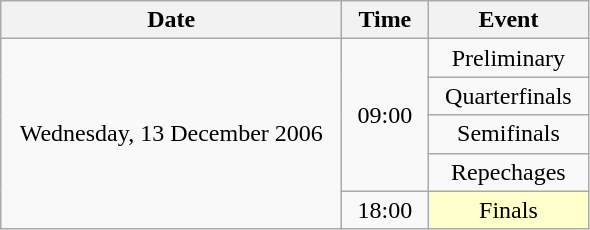<table class = "wikitable" style="text-align:center;">
<tr>
<th width=220>Date</th>
<th width=50>Time</th>
<th width=100>Event</th>
</tr>
<tr>
<td rowspan=5>Wednesday, 13 December 2006</td>
<td rowspan=4>09:00</td>
<td>Preliminary</td>
</tr>
<tr>
<td>Quarterfinals</td>
</tr>
<tr>
<td>Semifinals</td>
</tr>
<tr>
<td>Repechages</td>
</tr>
<tr>
<td>18:00</td>
<td bgcolor=ffffcc>Finals</td>
</tr>
</table>
